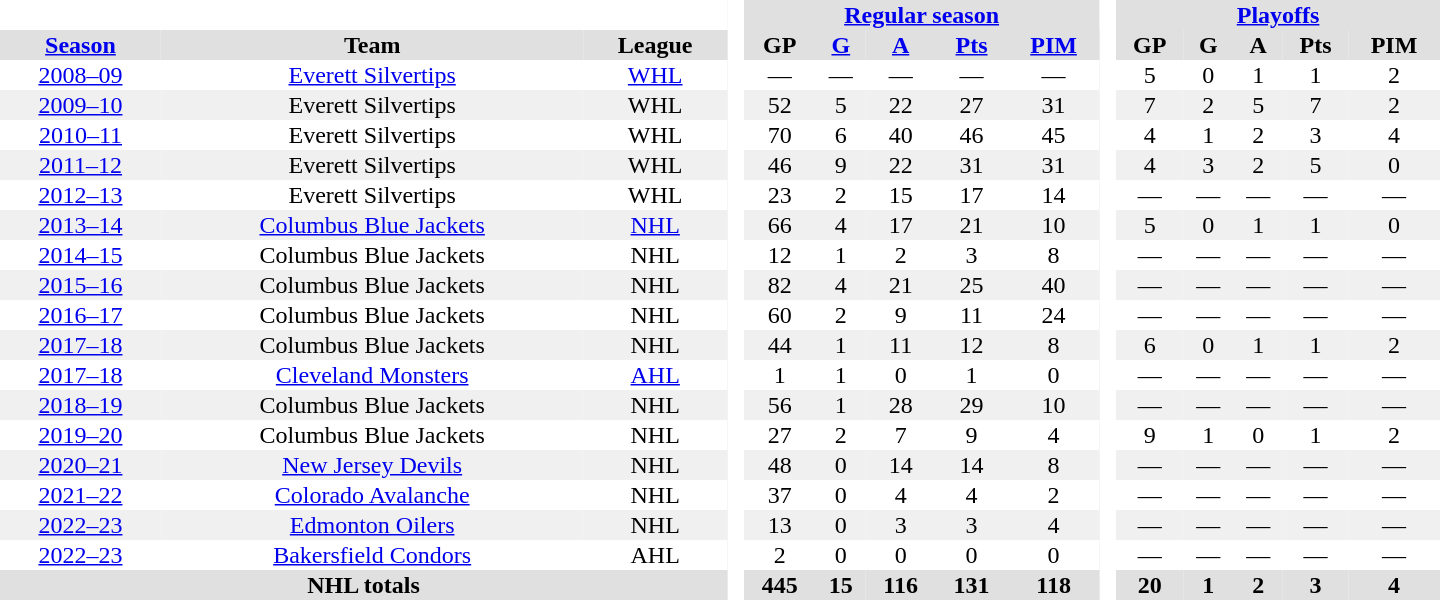<table border="0" cellpadding="1" cellspacing="0" style="text-align:center; width:60em;">
<tr style="background:#e0e0e0;">
<th colspan="3" bgcolor="#ffffff"> </th>
<th rowspan="100" bgcolor="#ffffff"> </th>
<th colspan="5"><a href='#'>Regular season</a></th>
<th rowspan="100" bgcolor="#ffffff"> </th>
<th colspan="5"><a href='#'>Playoffs</a></th>
</tr>
<tr style="background:#e0e0e0;">
<th><a href='#'>Season</a></th>
<th>Team</th>
<th>League</th>
<th>GP</th>
<th><a href='#'>G</a></th>
<th><a href='#'>A</a></th>
<th><a href='#'>Pts</a></th>
<th><a href='#'>PIM</a></th>
<th>GP</th>
<th>G</th>
<th>A</th>
<th>Pts</th>
<th>PIM</th>
</tr>
<tr>
</tr>
<tr>
<td><a href='#'>2008–09</a></td>
<td><a href='#'>Everett Silvertips</a></td>
<td><a href='#'>WHL</a></td>
<td>—</td>
<td>—</td>
<td>—</td>
<td>—</td>
<td>—</td>
<td>5</td>
<td>0</td>
<td>1</td>
<td>1</td>
<td>2</td>
</tr>
<tr bgcolor="#f0f0f0">
<td><a href='#'>2009–10</a></td>
<td>Everett Silvertips</td>
<td>WHL</td>
<td>52</td>
<td>5</td>
<td>22</td>
<td>27</td>
<td>31</td>
<td>7</td>
<td>2</td>
<td>5</td>
<td>7</td>
<td>2</td>
</tr>
<tr>
<td><a href='#'>2010–11</a></td>
<td>Everett Silvertips</td>
<td>WHL</td>
<td>70</td>
<td>6</td>
<td>40</td>
<td>46</td>
<td>45</td>
<td>4</td>
<td>1</td>
<td>2</td>
<td>3</td>
<td>4</td>
</tr>
<tr bgcolor="#f0f0f0">
<td><a href='#'>2011–12</a></td>
<td>Everett Silvertips</td>
<td>WHL</td>
<td>46</td>
<td>9</td>
<td>22</td>
<td>31</td>
<td>31</td>
<td>4</td>
<td>3</td>
<td>2</td>
<td>5</td>
<td>0</td>
</tr>
<tr>
<td><a href='#'>2012–13</a></td>
<td>Everett Silvertips</td>
<td>WHL</td>
<td>23</td>
<td>2</td>
<td>15</td>
<td>17</td>
<td>14</td>
<td>—</td>
<td>—</td>
<td>—</td>
<td>—</td>
<td>—</td>
</tr>
<tr bgcolor="#f0f0f0">
<td><a href='#'>2013–14</a></td>
<td><a href='#'>Columbus Blue Jackets</a></td>
<td><a href='#'>NHL</a></td>
<td>66</td>
<td>4</td>
<td>17</td>
<td>21</td>
<td>10</td>
<td>5</td>
<td>0</td>
<td>1</td>
<td>1</td>
<td>0</td>
</tr>
<tr>
<td><a href='#'>2014–15</a></td>
<td>Columbus Blue Jackets</td>
<td>NHL</td>
<td>12</td>
<td>1</td>
<td>2</td>
<td>3</td>
<td>8</td>
<td>—</td>
<td>—</td>
<td>—</td>
<td>—</td>
<td>—</td>
</tr>
<tr bgcolor="#f0f0f0">
<td><a href='#'>2015–16</a></td>
<td>Columbus Blue Jackets</td>
<td>NHL</td>
<td>82</td>
<td>4</td>
<td>21</td>
<td>25</td>
<td>40</td>
<td>—</td>
<td>—</td>
<td>—</td>
<td>—</td>
<td>—</td>
</tr>
<tr>
<td><a href='#'>2016–17</a></td>
<td>Columbus Blue Jackets</td>
<td>NHL</td>
<td>60</td>
<td>2</td>
<td>9</td>
<td>11</td>
<td>24</td>
<td>—</td>
<td>—</td>
<td>—</td>
<td>—</td>
<td>—</td>
</tr>
<tr bgcolor="#f0f0f0">
<td><a href='#'>2017–18</a></td>
<td>Columbus Blue Jackets</td>
<td>NHL</td>
<td>44</td>
<td>1</td>
<td>11</td>
<td>12</td>
<td>8</td>
<td>6</td>
<td>0</td>
<td>1</td>
<td>1</td>
<td>2</td>
</tr>
<tr>
<td><a href='#'>2017–18</a></td>
<td><a href='#'>Cleveland Monsters</a></td>
<td><a href='#'>AHL</a></td>
<td>1</td>
<td>1</td>
<td>0</td>
<td>1</td>
<td>0</td>
<td>—</td>
<td>—</td>
<td>—</td>
<td>—</td>
<td>—</td>
</tr>
<tr bgcolor="#f0f0f0">
<td><a href='#'>2018–19</a></td>
<td>Columbus Blue Jackets</td>
<td>NHL</td>
<td>56</td>
<td>1</td>
<td>28</td>
<td>29</td>
<td>10</td>
<td>—</td>
<td>—</td>
<td>—</td>
<td>—</td>
<td>—</td>
</tr>
<tr>
<td><a href='#'>2019–20</a></td>
<td>Columbus Blue Jackets</td>
<td>NHL</td>
<td>27</td>
<td>2</td>
<td>7</td>
<td>9</td>
<td>4</td>
<td>9</td>
<td>1</td>
<td>0</td>
<td>1</td>
<td>2</td>
</tr>
<tr bgcolor="#f0f0f0">
<td><a href='#'>2020–21</a></td>
<td><a href='#'>New Jersey Devils</a></td>
<td>NHL</td>
<td>48</td>
<td>0</td>
<td>14</td>
<td>14</td>
<td>8</td>
<td>—</td>
<td>—</td>
<td>—</td>
<td>—</td>
<td>—</td>
</tr>
<tr>
<td><a href='#'>2021–22</a></td>
<td><a href='#'>Colorado Avalanche</a></td>
<td>NHL</td>
<td>37</td>
<td>0</td>
<td>4</td>
<td>4</td>
<td>2</td>
<td>—</td>
<td>—</td>
<td>—</td>
<td>—</td>
<td>—</td>
</tr>
<tr bgcolor="#f0f0f0">
<td><a href='#'>2022–23</a></td>
<td><a href='#'>Edmonton Oilers</a></td>
<td>NHL</td>
<td>13</td>
<td>0</td>
<td>3</td>
<td>3</td>
<td>4</td>
<td>—</td>
<td>—</td>
<td>—</td>
<td>—</td>
<td>—</td>
</tr>
<tr>
<td><a href='#'>2022–23</a></td>
<td><a href='#'>Bakersfield Condors</a></td>
<td>AHL</td>
<td>2</td>
<td>0</td>
<td>0</td>
<td>0</td>
<td>0</td>
<td>—</td>
<td>—</td>
<td>—</td>
<td>—</td>
<td>—</td>
</tr>
<tr align="center" bgcolor="#e0e0e0">
<th colspan="3">NHL totals</th>
<th>445</th>
<th>15</th>
<th>116</th>
<th>131</th>
<th>118</th>
<th>20</th>
<th>1</th>
<th>2</th>
<th>3</th>
<th>4</th>
</tr>
</table>
